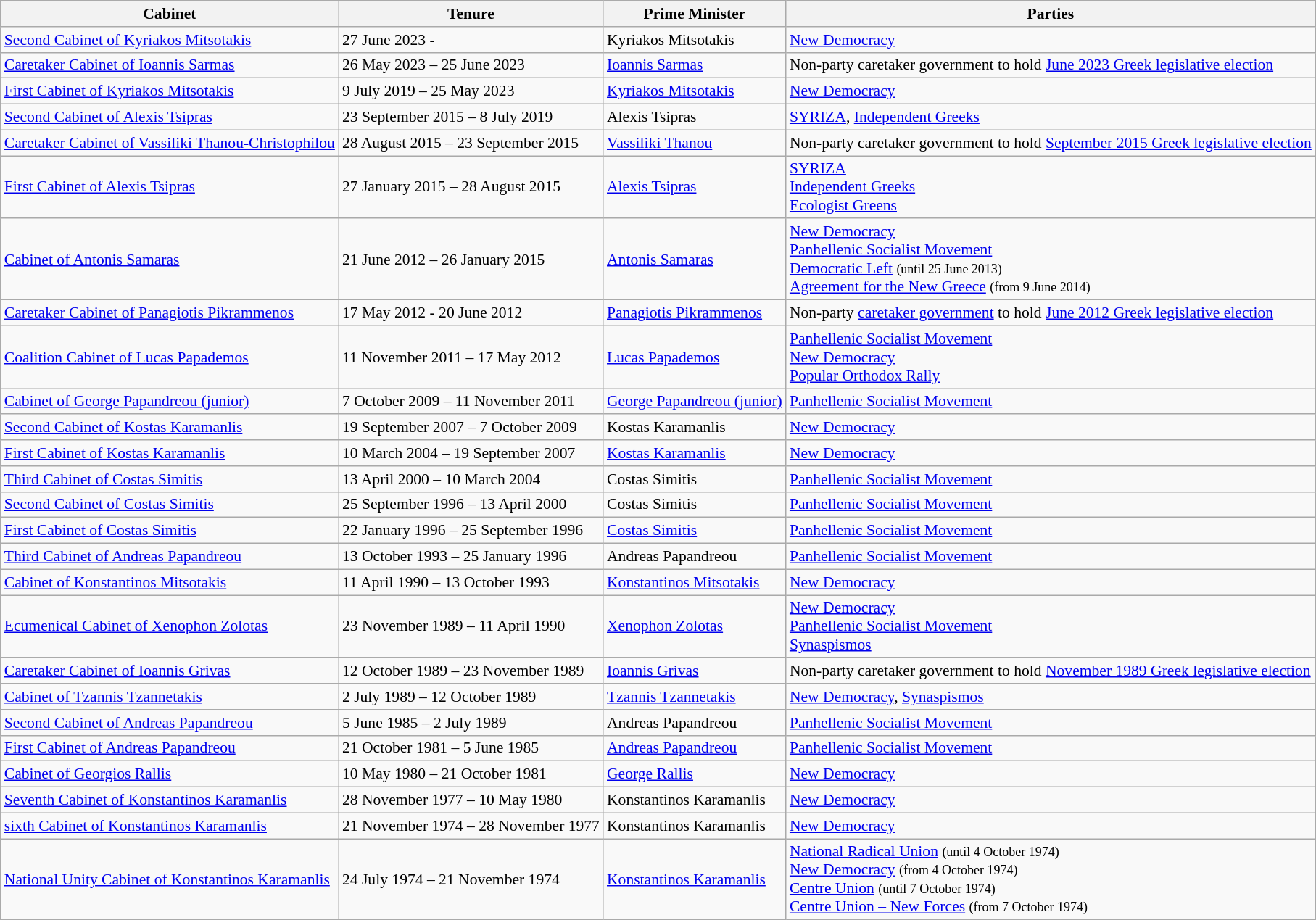<table class="wikitable" style="font-size: 90%;">
<tr>
<th>Cabinet</th>
<th>Tenure</th>
<th>Prime Minister</th>
<th>Parties</th>
</tr>
<tr>
<td><a href='#'>Second Cabinet of Kyriakos Mitsotakis</a></td>
<td>27 June 2023 -</td>
<td>Kyriakos Mitsotakis</td>
<td><a href='#'>New Democracy</a></td>
</tr>
<tr>
<td><a href='#'>Caretaker Cabinet of Ioannis Sarmas</a></td>
<td>26 May 2023 – 25 June 2023</td>
<td><a href='#'>Ioannis Sarmas</a></td>
<td>Non-party caretaker government to hold <a href='#'>June 2023 Greek legislative election</a></td>
</tr>
<tr>
<td><a href='#'>First Cabinet of Kyriakos Mitsotakis</a></td>
<td>9 July 2019 – 25 May 2023</td>
<td><a href='#'>Kyriakos Mitsotakis</a></td>
<td><a href='#'>New Democracy</a></td>
</tr>
<tr>
<td><a href='#'>Second Cabinet of Alexis Tsipras</a></td>
<td>23 September 2015 – 8 July 2019</td>
<td>Alexis Tsipras</td>
<td><a href='#'>SYRIZA</a>, <a href='#'>Independent Greeks</a></td>
</tr>
<tr>
<td><a href='#'>Caretaker Cabinet of Vassiliki Thanou-Christophilou</a></td>
<td>28 August 2015 – 23 September 2015</td>
<td><a href='#'>Vassiliki Thanou</a></td>
<td>Non-party caretaker government to hold <a href='#'>September 2015 Greek legislative election</a></td>
</tr>
<tr>
<td><a href='#'>First Cabinet of Alexis Tsipras</a></td>
<td>27 January 2015 – 28 August 2015</td>
<td><a href='#'>Alexis Tsipras</a></td>
<td><a href='#'>SYRIZA</a> <br><a href='#'>Independent Greeks</a> <br><a href='#'>Ecologist Greens</a></td>
</tr>
<tr>
<td><a href='#'>Cabinet of Antonis Samaras</a></td>
<td>21 June 2012 – 26 January 2015</td>
<td><a href='#'>Antonis Samaras</a></td>
<td><a href='#'>New Democracy</a><br> <a href='#'>Panhellenic Socialist Movement</a><br> <a href='#'>Democratic Left</a> <small>(until 25 June 2013)</small><br> <a href='#'>Agreement for the New Greece</a> <small>(from 9 June 2014)</small></td>
</tr>
<tr>
<td><a href='#'>Caretaker Cabinet of Panagiotis Pikrammenos</a></td>
<td>17 May 2012 - 20 June 2012</td>
<td><a href='#'>Panagiotis Pikrammenos</a></td>
<td>Non-party <a href='#'>caretaker government</a> to hold <a href='#'>June 2012 Greek legislative election</a></td>
</tr>
<tr>
<td><a href='#'>Coalition Cabinet of Lucas Papademos</a></td>
<td>11 November 2011 – 17 May 2012</td>
<td><a href='#'>Lucas Papademos</a></td>
<td><a href='#'>Panhellenic Socialist Movement</a><br> <a href='#'>New Democracy</a><br> <a href='#'>Popular Orthodox Rally</a></td>
</tr>
<tr>
<td><a href='#'>Cabinet of George Papandreou (junior)</a></td>
<td>7 October 2009 – 11 November 2011</td>
<td><a href='#'>George Papandreou (junior)</a></td>
<td><a href='#'>Panhellenic Socialist Movement</a></td>
</tr>
<tr>
<td><a href='#'>Second Cabinet of Kostas Karamanlis</a></td>
<td>19 September 2007 – 7 October 2009</td>
<td>Kostas Karamanlis</td>
<td><a href='#'>New Democracy</a></td>
</tr>
<tr>
<td><a href='#'>First Cabinet of Kostas Karamanlis</a></td>
<td>10 March 2004 – 19 September 2007</td>
<td><a href='#'>Kostas Karamanlis</a></td>
<td><a href='#'>New Democracy</a></td>
</tr>
<tr>
<td><a href='#'>Third Cabinet of Costas Simitis</a></td>
<td>13 April 2000 – 10 March 2004</td>
<td>Costas Simitis</td>
<td><a href='#'>Panhellenic Socialist Movement</a></td>
</tr>
<tr>
<td><a href='#'>Second Cabinet of Costas Simitis</a></td>
<td>25 September 1996 – 13 April 2000</td>
<td>Costas Simitis</td>
<td><a href='#'>Panhellenic Socialist Movement</a></td>
</tr>
<tr>
<td><a href='#'>First Cabinet of Costas Simitis</a></td>
<td>22 January 1996 – 25 September 1996</td>
<td><a href='#'>Costas Simitis</a></td>
<td><a href='#'>Panhellenic Socialist Movement</a></td>
</tr>
<tr>
<td><a href='#'>Third Cabinet of Andreas Papandreou</a></td>
<td>13 October 1993 – 25 January 1996</td>
<td>Andreas Papandreou</td>
<td><a href='#'>Panhellenic Socialist Movement</a></td>
</tr>
<tr>
<td><a href='#'>Cabinet of Konstantinos Mitsotakis</a></td>
<td>11 April 1990 – 13 October 1993</td>
<td><a href='#'>Konstantinos Mitsotakis</a></td>
<td><a href='#'>New Democracy</a></td>
</tr>
<tr>
<td><a href='#'>Ecumenical Cabinet of Xenophon Zolotas</a></td>
<td>23 November 1989 – 11 April 1990</td>
<td><a href='#'>Xenophon Zolotas</a></td>
<td><a href='#'>New Democracy</a><br><a href='#'>Panhellenic Socialist Movement</a><br> <a href='#'>Synaspismos</a></td>
</tr>
<tr>
<td><a href='#'>Caretaker Cabinet of Ioannis Grivas</a></td>
<td>12 October 1989 – 23 November 1989</td>
<td><a href='#'>Ioannis Grivas</a></td>
<td>Non-party caretaker government to hold <a href='#'>November 1989 Greek legislative election</a></td>
</tr>
<tr>
<td><a href='#'>Cabinet of Tzannis Tzannetakis</a></td>
<td>2 July 1989 – 12 October 1989</td>
<td><a href='#'>Tzannis Tzannetakis</a></td>
<td><a href='#'>New Democracy</a>, <a href='#'>Synaspismos</a></td>
</tr>
<tr>
<td><a href='#'>Second Cabinet of Andreas Papandreou</a></td>
<td>5 June 1985 – 2 July 1989</td>
<td>Andreas Papandreou</td>
<td><a href='#'>Panhellenic Socialist Movement</a></td>
</tr>
<tr>
<td><a href='#'>First Cabinet of Andreas Papandreou</a></td>
<td>21 October 1981 – 5 June 1985</td>
<td><a href='#'>Andreas Papandreou</a></td>
<td><a href='#'>Panhellenic Socialist Movement</a></td>
</tr>
<tr>
<td><a href='#'>Cabinet of Georgios Rallis</a></td>
<td>10 May 1980 – 21 October 1981</td>
<td><a href='#'>George Rallis</a></td>
<td><a href='#'>New Democracy</a></td>
</tr>
<tr>
<td><a href='#'>Seventh Cabinet of Konstantinos Karamanlis</a></td>
<td>28 November 1977 – 10 May 1980</td>
<td>Konstantinos Karamanlis</td>
<td><a href='#'>New Democracy</a></td>
</tr>
<tr>
<td><a href='#'>sixth Cabinet of Konstantinos Karamanlis</a></td>
<td>21 November 1974 – 28 November 1977</td>
<td>Konstantinos Karamanlis</td>
<td><a href='#'>New Democracy</a></td>
</tr>
<tr>
<td><a href='#'>National Unity Cabinet of Konstantinos Karamanlis</a></td>
<td>24 July 1974 – 21 November 1974</td>
<td><a href='#'>Konstantinos Karamanlis</a></td>
<td><a href='#'>National Radical Union</a> <small>(until 4 October 1974)</small><br> <a href='#'>New Democracy</a> <small>(from 4 October 1974)</small><br><a href='#'>Centre Union</a> <small>(until 7 October 1974)</small><br> <a href='#'>Centre Union – New Forces</a> <small>(from 7 October 1974)</small></td>
</tr>
</table>
